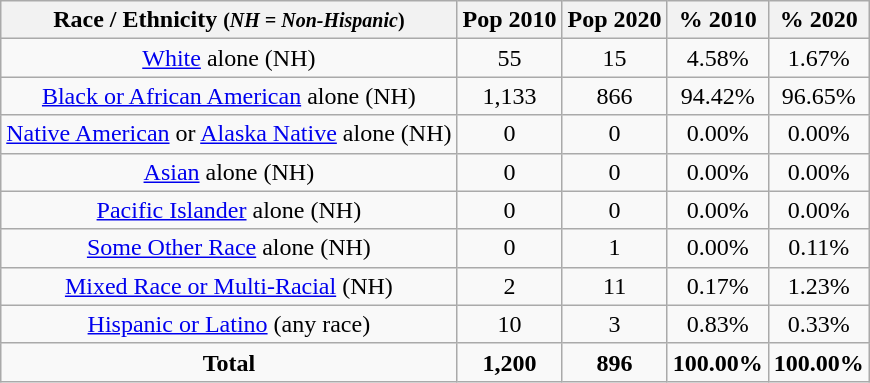<table class="wikitable" style="text-align:center;">
<tr>
<th>Race / Ethnicity <small>(<em>NH = Non-Hispanic</em>)</small></th>
<th>Pop 2010</th>
<th>Pop 2020</th>
<th>% 2010</th>
<th>% 2020</th>
</tr>
<tr>
<td><a href='#'>White</a> alone (NH)</td>
<td>55</td>
<td>15</td>
<td>4.58%</td>
<td>1.67%</td>
</tr>
<tr>
<td><a href='#'>Black or African American</a> alone (NH)</td>
<td>1,133</td>
<td>866</td>
<td>94.42%</td>
<td>96.65%</td>
</tr>
<tr>
<td><a href='#'>Native American</a> or <a href='#'>Alaska Native</a> alone (NH)</td>
<td>0</td>
<td>0</td>
<td>0.00%</td>
<td>0.00%</td>
</tr>
<tr>
<td><a href='#'>Asian</a> alone (NH)</td>
<td>0</td>
<td>0</td>
<td>0.00%</td>
<td>0.00%</td>
</tr>
<tr>
<td><a href='#'>Pacific Islander</a> alone (NH)</td>
<td>0</td>
<td>0</td>
<td>0.00%</td>
<td>0.00%</td>
</tr>
<tr>
<td><a href='#'>Some Other Race</a> alone (NH)</td>
<td>0</td>
<td>1</td>
<td>0.00%</td>
<td>0.11%</td>
</tr>
<tr>
<td><a href='#'>Mixed Race or Multi-Racial</a> (NH)</td>
<td>2</td>
<td>11</td>
<td>0.17%</td>
<td>1.23%</td>
</tr>
<tr>
<td><a href='#'>Hispanic or Latino</a> (any race)</td>
<td>10</td>
<td>3</td>
<td>0.83%</td>
<td>0.33%</td>
</tr>
<tr>
<td><strong>Total</strong></td>
<td><strong>1,200</strong></td>
<td><strong>896</strong></td>
<td><strong>100.00%</strong></td>
<td><strong>100.00%</strong></td>
</tr>
</table>
